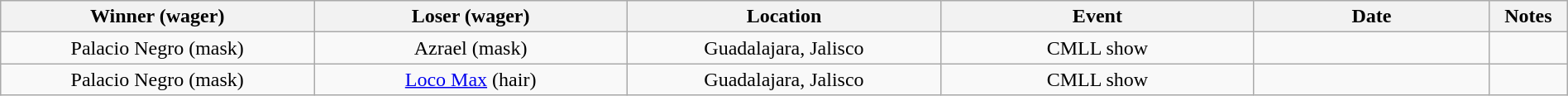<table class="wikitable sortable" width=100%  style="text-align: center">
<tr>
<th width=20% scope="col">Winner (wager)</th>
<th width=20% scope="col">Loser (wager)</th>
<th width=20% scope="col">Location</th>
<th width=20% scope="col">Event</th>
<th width=15% scope="col">Date</th>
<th class="unsortable" width=5% scope="col">Notes</th>
</tr>
<tr>
<td>Palacio Negro (mask)</td>
<td>Azrael (mask)</td>
<td>Guadalajara, Jalisco</td>
<td>CMLL show</td>
<td></td>
<td></td>
</tr>
<tr>
<td>Palacio Negro (mask)</td>
<td><a href='#'>Loco Max</a> (hair)</td>
<td>Guadalajara, Jalisco</td>
<td>CMLL show</td>
<td></td>
<td></td>
</tr>
</table>
